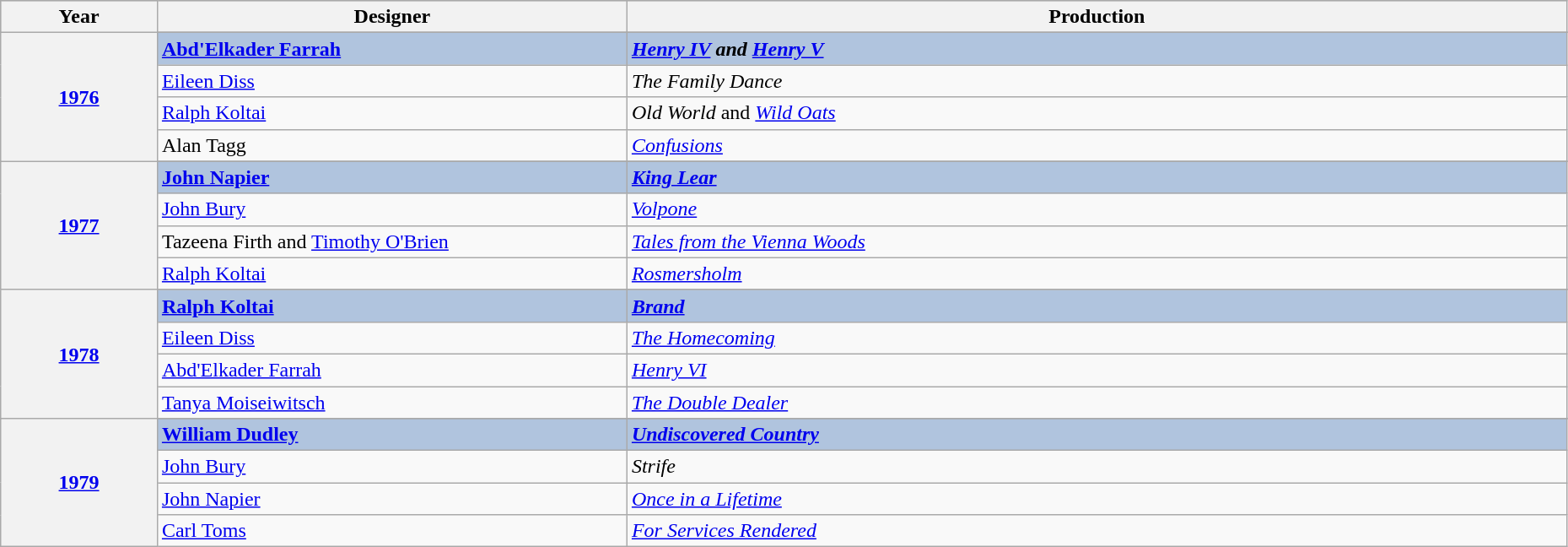<table class="wikitable" style="width:98%;">
<tr style="background:#bebebe;">
<th style="width:10%;">Year</th>
<th style="width:30%;">Designer</th>
<th style="width:60%;">Production</th>
</tr>
<tr>
<th rowspan=5 align=center><a href='#'>1976</a></th>
</tr>
<tr style="background:#B0C4DE">
<td><strong><a href='#'>Abd'Elkader Farrah</a></strong></td>
<td><strong><em><a href='#'>Henry IV</a><em> and </em><a href='#'>Henry V</a></em></strong></td>
</tr>
<tr>
<td><a href='#'>Eileen Diss</a></td>
<td><em>The Family Dance</em></td>
</tr>
<tr>
<td><a href='#'>Ralph Koltai</a></td>
<td><em>Old World</em> and <em><a href='#'>Wild Oats</a></em></td>
</tr>
<tr>
<td>Alan Tagg</td>
<td><em><a href='#'>Confusions</a></em></td>
</tr>
<tr>
<th rowspan=5 align=center><a href='#'>1977</a></th>
</tr>
<tr style="background:#B0C4DE">
<td><strong><a href='#'>John Napier</a></strong></td>
<td><strong><em><a href='#'>King Lear</a></em></strong></td>
</tr>
<tr>
<td><a href='#'>John Bury</a></td>
<td><em><a href='#'>Volpone</a></em></td>
</tr>
<tr>
<td>Tazeena Firth and <a href='#'>Timothy O'Brien</a></td>
<td><em><a href='#'>Tales from the Vienna Woods</a></em></td>
</tr>
<tr>
<td><a href='#'>Ralph Koltai</a></td>
<td><em><a href='#'>Rosmersholm</a></em></td>
</tr>
<tr>
<th rowspan=5 align=center><a href='#'>1978</a></th>
</tr>
<tr style="background:#B0C4DE">
<td><strong><a href='#'>Ralph Koltai</a></strong></td>
<td><strong><em><a href='#'>Brand</a></em></strong></td>
</tr>
<tr>
<td><a href='#'>Eileen Diss</a></td>
<td><em><a href='#'>The Homecoming</a></em></td>
</tr>
<tr>
<td><a href='#'>Abd'Elkader Farrah</a></td>
<td><em><a href='#'>Henry VI</a></em></td>
</tr>
<tr>
<td><a href='#'>Tanya Moiseiwitsch</a></td>
<td><em><a href='#'>The Double Dealer</a></em></td>
</tr>
<tr>
<th rowspan=5 align=center><a href='#'>1979</a></th>
</tr>
<tr style="background:#B0C4DE">
<td><strong><a href='#'>William Dudley</a></strong></td>
<td><strong><em><a href='#'>Undiscovered Country</a></em></strong></td>
</tr>
<tr>
<td><a href='#'>John Bury</a></td>
<td><em>Strife</em></td>
</tr>
<tr>
<td><a href='#'>John Napier</a></td>
<td><em><a href='#'>Once in a Lifetime</a></em></td>
</tr>
<tr>
<td><a href='#'>Carl Toms</a></td>
<td><em><a href='#'>For Services Rendered</a></em></td>
</tr>
</table>
